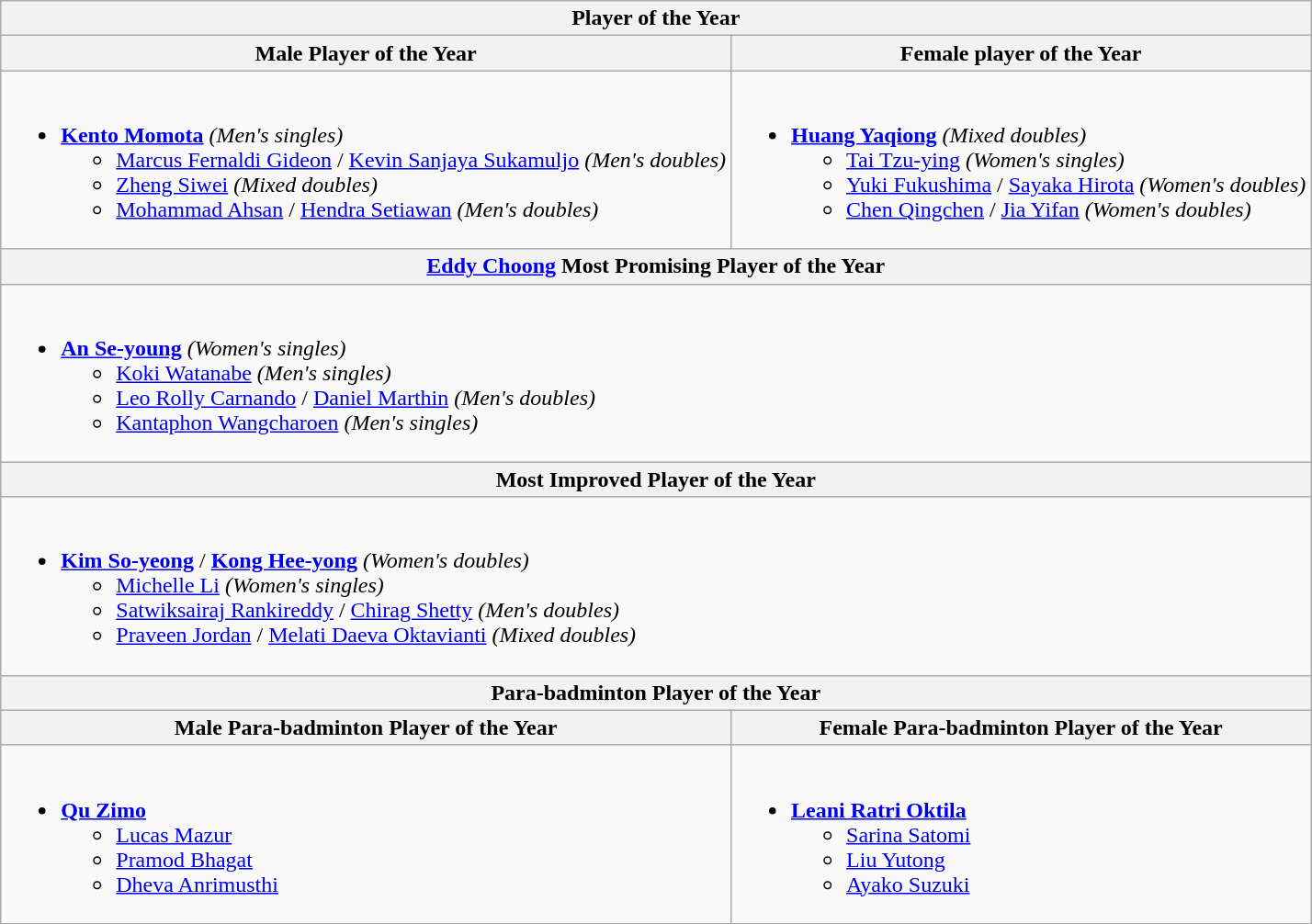<table class=wikitable style="width=100%">
<tr>
<th colspan="2">Player of the Year</th>
</tr>
<tr>
<th style="width=50%">Male Player of the Year</th>
<th style="width=50%">Female player of the Year</th>
</tr>
<tr>
<td valign="top"><br><ul><li> <strong><a href='#'>Kento Momota</a></strong> <em>(Men's singles)</em><ul><li> <a href='#'>Marcus Fernaldi Gideon</a> / <a href='#'>Kevin Sanjaya Sukamuljo</a> <em>(Men's doubles)</em></li><li> <a href='#'>Zheng Siwei</a> <em>(Mixed doubles)</em></li><li> <a href='#'>Mohammad Ahsan</a> / <a href='#'>Hendra Setiawan</a> <em>(Men's doubles)</em></li></ul></li></ul></td>
<td valign="top"><br><ul><li> <strong><a href='#'>Huang Yaqiong</a></strong> <em>(Mixed doubles)</em><ul><li> <a href='#'>Tai Tzu-ying</a> <em>(Women's singles)</em></li><li> <a href='#'>Yuki Fukushima</a> / <a href='#'>Sayaka Hirota</a> <em>(Women's doubles)</em></li><li> <a href='#'>Chen Qingchen</a> / <a href='#'>Jia Yifan</a> <em>(Women's doubles)</em></li></ul></li></ul></td>
</tr>
<tr>
<th colspan="2"><a href='#'>Eddy Choong</a> Most Promising Player of the Year</th>
</tr>
<tr>
<td colspan="2" valign="top"><br><ul><li> <strong><a href='#'>An Se-young</a></strong> <em>(Women's singles)</em><ul><li> <a href='#'>Koki Watanabe</a> <em>(Men's singles)</em></li><li> <a href='#'>Leo Rolly Carnando</a> / <a href='#'>Daniel Marthin</a> <em>(Men's doubles)</em></li><li> <a href='#'>Kantaphon Wangcharoen</a> <em>(Men's singles)</em></li></ul></li></ul></td>
</tr>
<tr>
<th colspan="2">Most Improved Player of the Year</th>
</tr>
<tr>
<td colspan="2" valign="top"><br><ul><li> <strong><a href='#'>Kim So-yeong</a></strong> / <strong><a href='#'>Kong Hee-yong</a></strong> <em>(Women's doubles)</em><ul><li> <a href='#'>Michelle Li</a> <em>(Women's singles)</em></li><li> <a href='#'>Satwiksairaj Rankireddy</a> / <a href='#'>Chirag Shetty</a> <em>(Men's doubles)</em></li><li> <a href='#'>Praveen Jordan</a> / <a href='#'>Melati Daeva Oktavianti</a> <em>(Mixed doubles)</em></li></ul></li></ul></td>
</tr>
<tr>
<th colspan="2">Para-badminton Player of the Year</th>
</tr>
<tr>
<th style="width=50%">Male Para-badminton Player of the Year</th>
<th style="width=50%">Female Para-badminton Player of the Year</th>
</tr>
<tr>
<td valign="top"><br><ul><li> <strong><a href='#'>Qu Zimo</a></strong><ul><li> <a href='#'>Lucas Mazur</a></li><li> <a href='#'>Pramod Bhagat</a></li><li> <a href='#'>Dheva Anrimusthi</a></li></ul></li></ul></td>
<td valign="top"><br><ul><li> <strong><a href='#'>Leani Ratri Oktila</a></strong><ul><li> <a href='#'>Sarina Satomi</a></li><li> <a href='#'>Liu Yutong</a></li><li> <a href='#'>Ayako Suzuki</a></li></ul></li></ul></td>
</tr>
</table>
